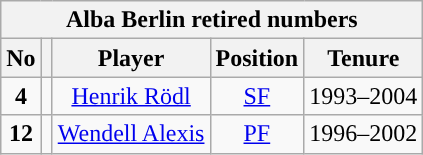<table class="wikitable sortable" style="text-align:center">
<tr>
<th colspan="5">Alba Berlin retired numbers</th>
</tr>
<tr>
<th>No</th>
<th></th>
<th>Player</th>
<th>Position</th>
<th>Tenure</th>
</tr>
<tr>
<td><strong>4</strong></td>
<td></td>
<td><a href='#'>Henrik Rödl</a></td>
<td><a href='#'>SF</a></td>
<td>1993–2004</td>
</tr>
<tr>
<td><strong>12</strong></td>
<td></td>
<td><a href='#'>Wendell Alexis</a></td>
<td><a href='#'>PF</a></td>
<td>1996–2002</td>
</tr>
</table>
